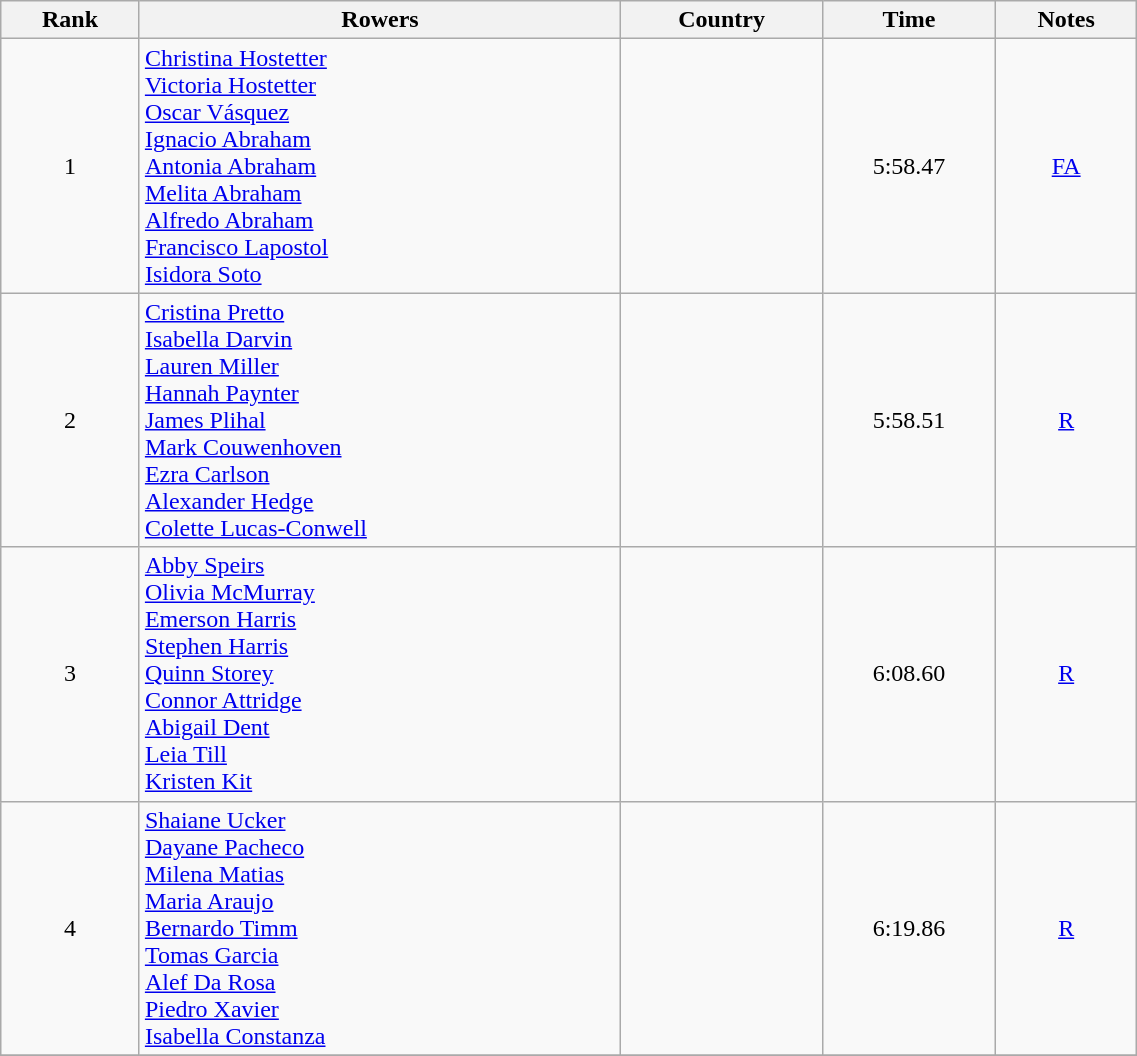<table class="wikitable" width=60% style="text-align:center">
<tr>
<th>Rank</th>
<th>Rowers</th>
<th>Country</th>
<th>Time</th>
<th>Notes</th>
</tr>
<tr>
<td>1</td>
<td align=left><a href='#'>Christina Hostetter</a><br><a href='#'>Victoria Hostetter</a><br><a href='#'>Oscar Vásquez</a><br><a href='#'>Ignacio Abraham</a><br><a href='#'>Antonia Abraham</a><br><a href='#'>Melita Abraham</a><br><a href='#'>Alfredo Abraham</a><br><a href='#'>Francisco Lapostol</a><br><a href='#'>Isidora Soto</a></td>
<td align=left></td>
<td>5:58.47</td>
<td><a href='#'>FA</a></td>
</tr>
<tr>
<td>2</td>
<td align=left><a href='#'>Cristina Pretto</a><br><a href='#'>Isabella Darvin</a><br><a href='#'>Lauren Miller</a><br><a href='#'>Hannah Paynter</a><br><a href='#'>James Plihal</a><br><a href='#'>Mark Couwenhoven</a><br><a href='#'>Ezra Carlson</a><br><a href='#'>Alexander Hedge</a><br><a href='#'>Colette Lucas-Conwell</a></td>
<td align=left></td>
<td>5:58.51</td>
<td><a href='#'>R</a></td>
</tr>
<tr>
<td>3</td>
<td align=left><a href='#'>Abby Speirs</a><br><a href='#'>Olivia McMurray</a><br><a href='#'>Emerson Harris</a><br><a href='#'>Stephen Harris</a><br><a href='#'>Quinn Storey</a><br><a href='#'>Connor Attridge</a><br><a href='#'>Abigail Dent</a><br><a href='#'>Leia Till</a><br><a href='#'>Kristen Kit</a></td>
<td align=left></td>
<td>6:08.60</td>
<td><a href='#'>R</a></td>
</tr>
<tr>
<td>4</td>
<td align=left><a href='#'>Shaiane Ucker</a><br><a href='#'>Dayane Pacheco</a><br><a href='#'>Milena Matias</a><br><a href='#'>Maria Araujo</a><br><a href='#'>Bernardo Timm</a><br><a href='#'>Tomas Garcia</a><br><a href='#'>Alef Da Rosa</a><br><a href='#'>Piedro Xavier</a><br><a href='#'>Isabella Constanza</a></td>
<td align=left></td>
<td>6:19.86</td>
<td><a href='#'>R</a></td>
</tr>
<tr>
</tr>
</table>
